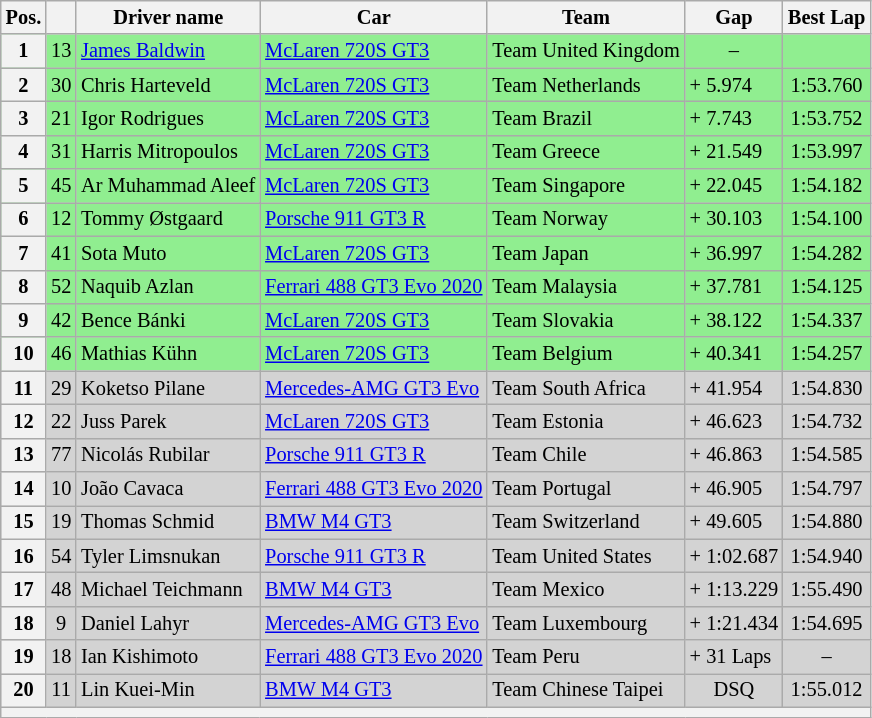<table class="wikitable" style="font-size: 85%;">
<tr>
<th scope="col">Pos.</th>
<th scope="col"></th>
<th scope="col">Driver name</th>
<th scope="col">Car</th>
<th scope="col">Team</th>
<th scope="col">Gap</th>
<th scope="col">Best Lap</th>
</tr>
<tr style="background:lightgreen;">
<th>1</th>
<td align="middle">13</td>
<td><a href='#'>James Baldwin</a></td>
<td><a href='#'>McLaren 720S GT3</a></td>
<td> Team United Kingdom</td>
<td align="middle">–</td>
<td align="middle"></td>
</tr>
<tr style="background:lightgreen;">
<th>2</th>
<td align="middle">30</td>
<td>Chris Harteveld</td>
<td><a href='#'>McLaren 720S GT3</a></td>
<td> Team Netherlands</td>
<td>+ 5.974</td>
<td align="middle">1:53.760</td>
</tr>
<tr style="background:lightgreen;">
<th>3</th>
<td align="middle">21</td>
<td>Igor Rodrigues</td>
<td><a href='#'>McLaren 720S GT3</a></td>
<td> Team Brazil</td>
<td>+ 7.743 </td>
<td align="middle">1:53.752</td>
</tr>
<tr style="background:lightgreen;">
<th>4</th>
<td align="middle">31</td>
<td>Harris Mitropoulos</td>
<td><a href='#'>McLaren 720S GT3</a></td>
<td> Team Greece</td>
<td>+ 21.549</td>
<td align="middle">1:53.997</td>
</tr>
<tr style="background:lightgreen;">
<th>5</th>
<td align="middle">45</td>
<td>Ar Muhammad Aleef</td>
<td><a href='#'>McLaren 720S GT3</a></td>
<td> Team Singapore</td>
<td>+ 22.045</td>
<td align="middle">1:54.182</td>
</tr>
<tr style="background:lightgreen;">
<th>6</th>
<td align="middle">12</td>
<td>Tommy Østgaard</td>
<td><a href='#'>Porsche 911 GT3 R</a></td>
<td> Team Norway</td>
<td>+ 30.103</td>
<td align="middle">1:54.100</td>
</tr>
<tr style="background:lightgreen;">
<th>7</th>
<td align="middle">41</td>
<td>Sota Muto</td>
<td><a href='#'>McLaren 720S GT3</a></td>
<td> Team Japan</td>
<td>+ 36.997</td>
<td align="middle">1:54.282</td>
</tr>
<tr style="background:lightgreen;">
<th>8</th>
<td align="middle">52</td>
<td>Naquib Azlan</td>
<td><a href='#'>Ferrari 488 GT3 Evo 2020</a></td>
<td> Team Malaysia</td>
<td>+ 37.781 </td>
<td align="middle">1:54.125</td>
</tr>
<tr style="background:lightgreen;">
<th>9</th>
<td align="middle">42</td>
<td>Bence Bánki</td>
<td><a href='#'>McLaren 720S GT3</a></td>
<td> Team Slovakia</td>
<td>+ 38.122</td>
<td align="middle">1:54.337</td>
</tr>
<tr style="background:lightgreen;">
<th>10</th>
<td align="middle">46</td>
<td>Mathias Kühn</td>
<td><a href='#'>McLaren 720S GT3</a></td>
<td> Team Belgium</td>
<td>+ 40.341</td>
<td align="middle">1:54.257</td>
</tr>
<tr style="background:lightgray;">
<th>11</th>
<td align="middle">29</td>
<td>Koketso Pilane</td>
<td><a href='#'>Mercedes-AMG GT3 Evo</a></td>
<td> Team South Africa</td>
<td>+ 41.954</td>
<td align="middle">1:54.830</td>
</tr>
<tr style="background:lightgray;">
<th>12</th>
<td align="middle">22</td>
<td>Juss Parek</td>
<td><a href='#'>McLaren 720S GT3</a></td>
<td> Team Estonia</td>
<td>+ 46.623 </td>
<td align="middle">1:54.732</td>
</tr>
<tr style="background:lightgray;">
<th>13</th>
<td align="middle">77</td>
<td>Nicolás Rubilar</td>
<td><a href='#'>Porsche 911 GT3 R</a></td>
<td> Team Chile</td>
<td>+ 46.863</td>
<td align="middle">1:54.585</td>
</tr>
<tr style="background:lightgray;">
<th>14</th>
<td align="middle">10</td>
<td>João Cavaca</td>
<td><a href='#'>Ferrari 488 GT3 Evo 2020</a></td>
<td> Team Portugal</td>
<td>+ 46.905</td>
<td align="middle">1:54.797</td>
</tr>
<tr style="background:lightgray;">
<th>15</th>
<td align="middle">19</td>
<td>Thomas Schmid</td>
<td><a href='#'>BMW M4 GT3</a></td>
<td> Team Switzerland</td>
<td>+ 49.605</td>
<td align="middle">1:54.880</td>
</tr>
<tr style="background:lightgray;">
<th>16</th>
<td align="middle">54</td>
<td>Tyler Limsnukan</td>
<td><a href='#'>Porsche 911 GT3 R</a></td>
<td> Team United States</td>
<td>+ 1:02.687</td>
<td align="middle">1:54.940</td>
</tr>
<tr style="background:lightgray;">
<th>17</th>
<td align="middle">48</td>
<td>Michael Teichmann</td>
<td><a href='#'>BMW M4 GT3</a></td>
<td> Team Mexico</td>
<td>+ 1:13.229</td>
<td align="middle">1:55.490</td>
</tr>
<tr style="background:lightgray;">
<th>18</th>
<td align="middle">9</td>
<td>Daniel Lahyr</td>
<td><a href='#'>Mercedes-AMG GT3 Evo</a></td>
<td> Team Luxembourg</td>
<td>+ 1:21.434</td>
<td align="middle">1:54.695</td>
</tr>
<tr style="background:lightgray;">
<th>19</th>
<td align="middle">18</td>
<td>Ian Kishimoto</td>
<td><a href='#'>Ferrari 488 GT3 Evo 2020</a></td>
<td> Team Peru</td>
<td>+ 31 Laps</td>
<td align="middle">–</td>
</tr>
<tr style="background:lightgray;">
<th>20</th>
<td align="middle">11</td>
<td>Lin Kuei-Min</td>
<td><a href='#'>BMW M4 GT3</a></td>
<td> Team Chinese Taipei</td>
<td align="middle">DSQ </td>
<td align="middle">1:55.012</td>
</tr>
<tr>
<th colspan=9></th>
</tr>
</table>
